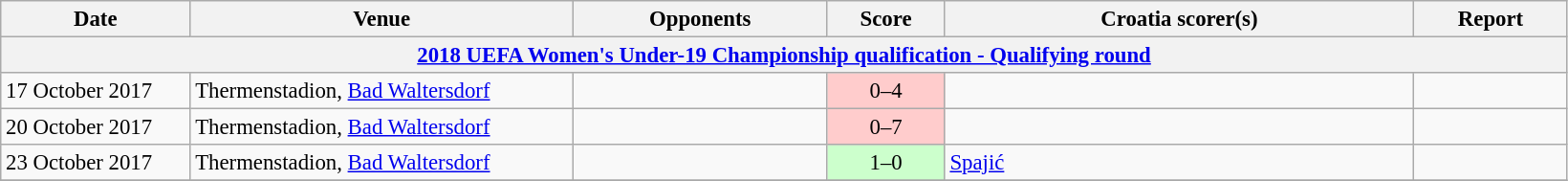<table class="wikitable" style="font-size:95%;">
<tr>
<th width=125>Date</th>
<th width=260>Venue</th>
<th width=170>Opponents</th>
<th width= 75>Score</th>
<th width=320>Croatia scorer(s)</th>
<th width=100>Report</th>
</tr>
<tr>
<th colspan=7><a href='#'>2018 UEFA Women's Under-19 Championship qualification - Qualifying round</a></th>
</tr>
<tr>
<td>17 October 2017</td>
<td>Thermenstadion, <a href='#'>Bad Waltersdorf</a></td>
<td></td>
<td align=center bgcolor=#FFCCCC>0–4</td>
<td></td>
<td></td>
</tr>
<tr>
<td>20 October 2017</td>
<td>Thermenstadion, <a href='#'>Bad Waltersdorf</a></td>
<td></td>
<td align=center bgcolor=#FFCCCC>0–7</td>
<td></td>
<td></td>
</tr>
<tr>
<td>23 October 2017</td>
<td>Thermenstadion, <a href='#'>Bad Waltersdorf</a></td>
<td></td>
<td align=center bgcolor=#CCFFCC>1–0</td>
<td><a href='#'>Spajić</a></td>
<td></td>
</tr>
<tr>
</tr>
</table>
